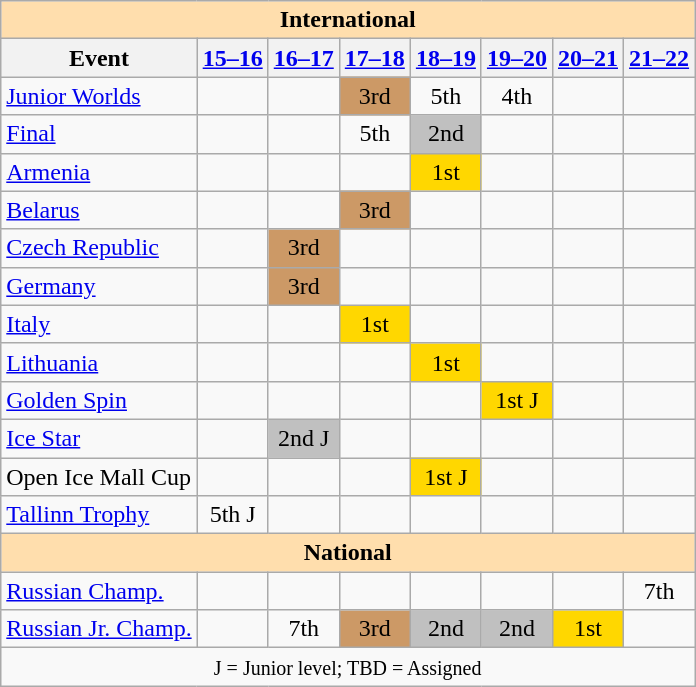<table class="wikitable" style="text-align:center">
<tr>
<th colspan="8" style="background-color: #ffdead; " align="center">International</th>
</tr>
<tr>
<th>Event</th>
<th><a href='#'>15–16</a></th>
<th><a href='#'>16–17</a></th>
<th><a href='#'>17–18</a></th>
<th><a href='#'>18–19</a></th>
<th><a href='#'>19–20</a></th>
<th><a href='#'>20–21</a></th>
<th><a href='#'>21–22</a></th>
</tr>
<tr>
<td align=left><a href='#'>Junior Worlds</a></td>
<td></td>
<td></td>
<td bgcolor=cc9966>3rd</td>
<td>5th</td>
<td>4th</td>
<td></td>
<td></td>
</tr>
<tr>
<td align=left> <a href='#'>Final</a></td>
<td></td>
<td></td>
<td>5th</td>
<td bgcolor=silver>2nd</td>
<td></td>
<td></td>
<td></td>
</tr>
<tr>
<td align=left> <a href='#'>Armenia</a></td>
<td></td>
<td></td>
<td></td>
<td bgcolor=gold>1st</td>
<td></td>
<td></td>
<td></td>
</tr>
<tr>
<td align=left> <a href='#'>Belarus</a></td>
<td></td>
<td></td>
<td bgcolor=cc9966>3rd</td>
<td></td>
<td></td>
<td></td>
<td></td>
</tr>
<tr>
<td align=left> <a href='#'>Czech Republic</a></td>
<td></td>
<td bgcolor=cc9966>3rd</td>
<td></td>
<td></td>
<td></td>
<td></td>
<td></td>
</tr>
<tr>
<td align=left> <a href='#'>Germany</a></td>
<td></td>
<td bgcolor=cc9966>3rd</td>
<td></td>
<td></td>
<td></td>
<td></td>
<td></td>
</tr>
<tr>
<td align=left> <a href='#'>Italy</a></td>
<td></td>
<td></td>
<td bgcolor=gold>1st</td>
<td></td>
<td></td>
<td></td>
<td></td>
</tr>
<tr>
<td align=left> <a href='#'>Lithuania</a></td>
<td></td>
<td></td>
<td></td>
<td bgcolor=gold>1st</td>
<td></td>
<td></td>
<td></td>
</tr>
<tr>
<td align=left><a href='#'>Golden Spin</a></td>
<td></td>
<td></td>
<td></td>
<td></td>
<td bgcolor=gold>1st J</td>
<td></td>
<td></td>
</tr>
<tr>
<td align=left><a href='#'>Ice Star</a></td>
<td></td>
<td bgcolor=silver>2nd J</td>
<td></td>
<td></td>
<td></td>
<td></td>
<td></td>
</tr>
<tr>
<td align=left>Open Ice Mall Cup</td>
<td></td>
<td></td>
<td></td>
<td bgcolor=gold>1st J</td>
<td></td>
<td></td>
<td></td>
</tr>
<tr>
<td align=left><a href='#'>Tallinn Trophy</a></td>
<td>5th J</td>
<td></td>
<td></td>
<td></td>
<td></td>
<td></td>
<td></td>
</tr>
<tr>
<th colspan="8" style="background-color: #ffdead; " align="center">National</th>
</tr>
<tr>
<td align=left><a href='#'>Russian Champ.</a></td>
<td></td>
<td></td>
<td></td>
<td></td>
<td></td>
<td></td>
<td>7th</td>
</tr>
<tr>
<td align=left><a href='#'>Russian Jr. Champ.</a></td>
<td></td>
<td>7th</td>
<td bgcolor=cc9966>3rd</td>
<td bgcolor=silver>2nd</td>
<td bgcolor=silver>2nd</td>
<td bgcolor=gold>1st</td>
<td></td>
</tr>
<tr>
<td colspan="8" align="center"><small> J = Junior level; TBD = Assigned </small></td>
</tr>
</table>
